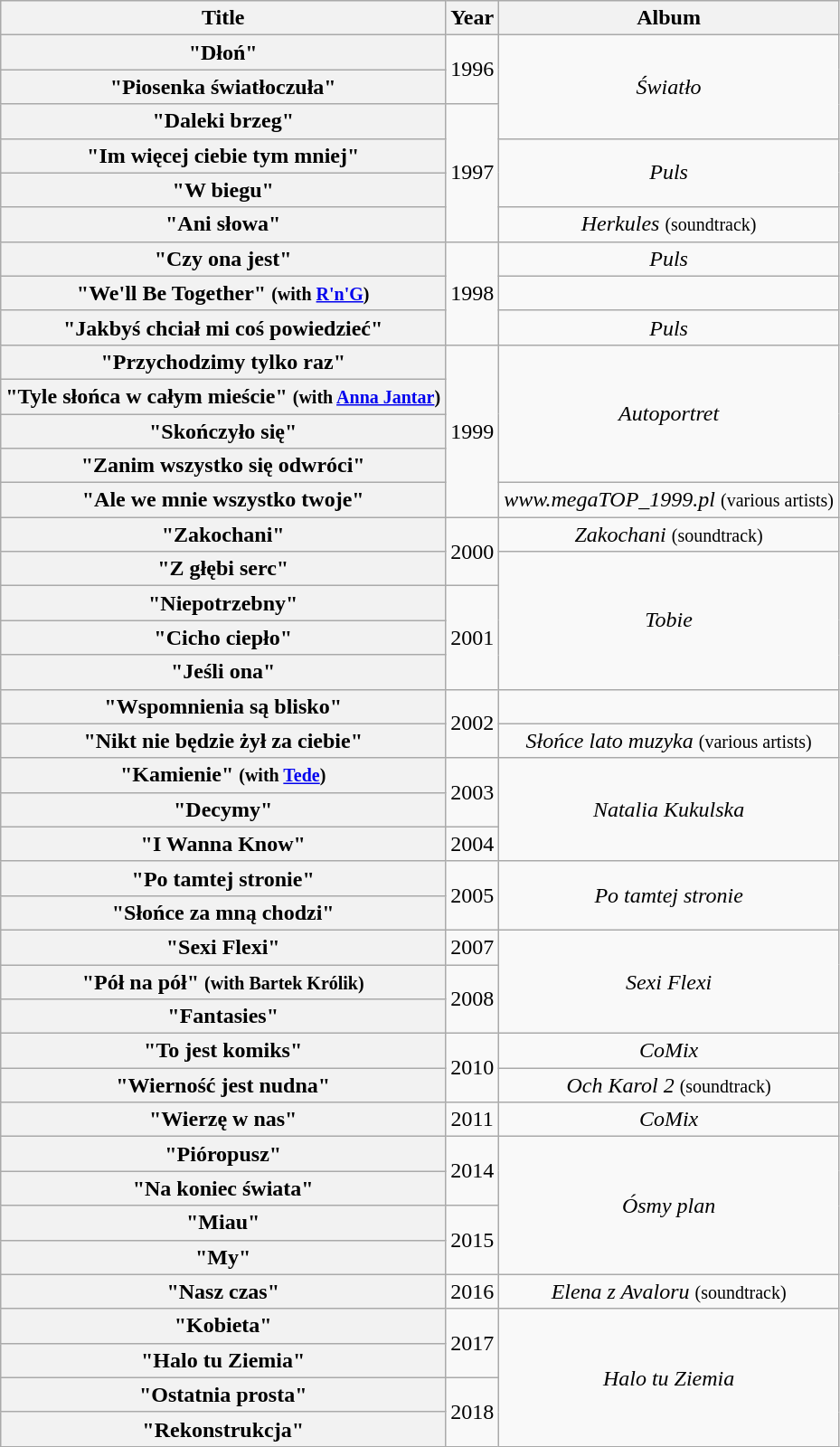<table class="wikitable plainrowheaders" style="text-align:center;">
<tr>
<th scope="col">Title</th>
<th scope="col">Year</th>
<th scope="col">Album</th>
</tr>
<tr>
<th scope="row">"Dłoń"</th>
<td rowspan="2">1996</td>
<td rowspan="3"><em>Światło</em></td>
</tr>
<tr>
<th scope="row">"Piosenka światłoczuła"</th>
</tr>
<tr>
<th scope="row">"Daleki brzeg"</th>
<td rowspan="4">1997</td>
</tr>
<tr>
<th scope="row">"Im więcej ciebie tym mniej"</th>
<td rowspan="2"><em>Puls</em></td>
</tr>
<tr>
<th scope="row">"W biegu"</th>
</tr>
<tr>
<th scope="row">"Ani słowa"</th>
<td><em>Herkules</em> <small>(soundtrack)</small></td>
</tr>
<tr>
<th scope="row">"Czy ona jest"</th>
<td rowspan="3">1998</td>
<td><em>Puls</em></td>
</tr>
<tr>
<th scope="row">"We'll Be Together" <small>(with <a href='#'>R'n'G</a>)</small></th>
<td></td>
</tr>
<tr>
<th scope="row">"Jakbyś chciał mi coś powiedzieć"</th>
<td><em>Puls</em></td>
</tr>
<tr>
<th scope="row">"Przychodzimy tylko raz"</th>
<td rowspan="5">1999</td>
<td rowspan="4"><em>Autoportret</em></td>
</tr>
<tr>
<th scope="row">"Tyle słońca w całym mieście" <small>(with <a href='#'>Anna Jantar</a>)</small></th>
</tr>
<tr>
<th scope="row">"Skończyło się"</th>
</tr>
<tr>
<th scope="row">"Zanim wszystko się odwróci"</th>
</tr>
<tr>
<th scope="row">"Ale we mnie wszystko twoje"</th>
<td><em>www.megaTOP_1999.pl</em> <small>(various artists)</small></td>
</tr>
<tr>
<th scope="row">"Zakochani"</th>
<td rowspan="2">2000</td>
<td><em>Zakochani</em> <small>(soundtrack)</small></td>
</tr>
<tr>
<th scope="row">"Z głębi serc"</th>
<td rowspan="4"><em>Tobie</em></td>
</tr>
<tr>
<th scope="row">"Niepotrzebny"</th>
<td rowspan="3">2001</td>
</tr>
<tr>
<th scope="row">"Cicho ciepło"</th>
</tr>
<tr>
<th scope="row">"Jeśli ona"</th>
</tr>
<tr>
<th scope="row">"Wspomnienia są blisko"</th>
<td rowspan="2">2002</td>
<td></td>
</tr>
<tr>
<th scope="row">"Nikt nie będzie żył za ciebie"</th>
<td><em>Słońce lato muzyka</em> <small>(various artists)</small></td>
</tr>
<tr>
<th scope="row">"Kamienie" <small>(with <a href='#'>Tede</a>)</small></th>
<td rowspan="2">2003</td>
<td rowspan="3"><em>Natalia Kukulska</em></td>
</tr>
<tr>
<th scope="row">"Decymy"</th>
</tr>
<tr>
<th scope="row">"I Wanna Know"</th>
<td>2004</td>
</tr>
<tr>
<th scope="row">"Po tamtej stronie"</th>
<td rowspan="2">2005</td>
<td rowspan="2"><em>Po tamtej stronie</em></td>
</tr>
<tr>
<th scope="row">"Słońce za mną chodzi"</th>
</tr>
<tr>
<th scope="row">"Sexi Flexi"</th>
<td>2007</td>
<td rowspan="3"><em>Sexi Flexi</em></td>
</tr>
<tr>
<th scope="row">"Pół na pół" <small>(with Bartek Królik)</small></th>
<td rowspan="2">2008</td>
</tr>
<tr>
<th scope="row">"Fantasies"</th>
</tr>
<tr>
<th scope="row">"To jest komiks"</th>
<td rowspan="2">2010</td>
<td><em>CoMix</em></td>
</tr>
<tr>
<th scope="row">"Wierność jest nudna"</th>
<td><em>Och Karol 2</em> <small>(soundtrack)</small></td>
</tr>
<tr>
<th scope="row">"Wierzę w nas"</th>
<td>2011</td>
<td><em>CoMix</em></td>
</tr>
<tr>
<th scope="row">"Pióropusz"</th>
<td rowspan="2">2014</td>
<td rowspan="4"><em>Ósmy plan</em></td>
</tr>
<tr>
<th scope="row">"Na koniec świata"</th>
</tr>
<tr>
<th scope="row">"Miau"</th>
<td rowspan="2">2015</td>
</tr>
<tr>
<th scope="row">"My"</th>
</tr>
<tr>
<th scope="row">"Nasz czas"</th>
<td>2016</td>
<td><em>Elena z Avaloru</em> <small>(soundtrack)</small></td>
</tr>
<tr>
<th scope="row">"Kobieta"</th>
<td rowspan="2">2017</td>
<td rowspan="4"><em>Halo tu Ziemia</em></td>
</tr>
<tr>
<th scope="row">"Halo tu Ziemia"</th>
</tr>
<tr>
<th scope="row">"Ostatnia prosta"</th>
<td rowspan="2">2018</td>
</tr>
<tr>
<th scope="row">"Rekonstrukcja"</th>
</tr>
</table>
